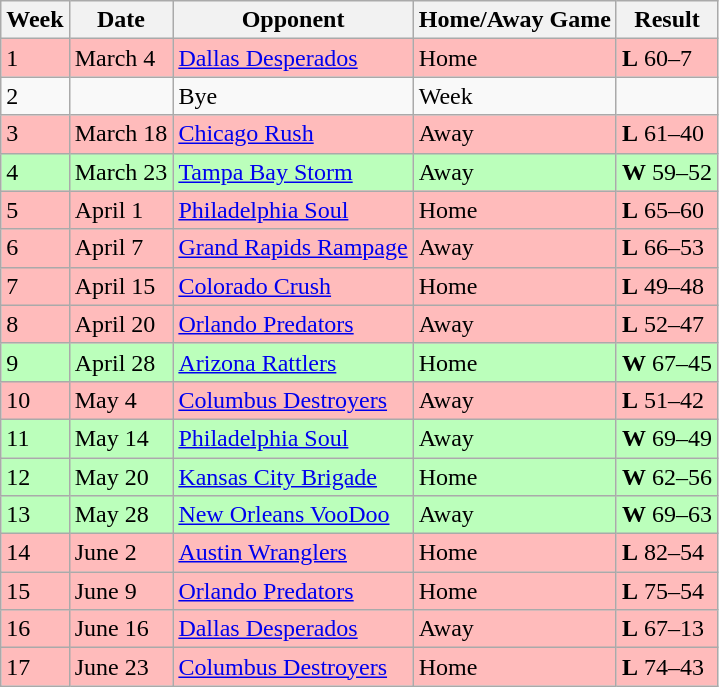<table class="wikitable">
<tr>
<th>Week</th>
<th>Date</th>
<th>Opponent</th>
<th>Home/Away Game</th>
<th>Result</th>
</tr>
<tr bgcolor="ffbbbb">
<td>1</td>
<td>March 4</td>
<td><a href='#'>Dallas Desperados</a></td>
<td>Home</td>
<td><strong>L</strong> 60–7</td>
</tr>
<tr>
<td>2</td>
<td></td>
<td>Bye</td>
<td>Week</td>
</tr>
<tr bgcolor="ffbbbb">
<td>3</td>
<td>March 18</td>
<td><a href='#'>Chicago Rush</a></td>
<td>Away</td>
<td><strong>L</strong> 61–40</td>
</tr>
<tr bgcolor="bbffbb">
<td>4</td>
<td>March 23</td>
<td><a href='#'>Tampa Bay Storm</a></td>
<td>Away</td>
<td><strong>W</strong> 59–52</td>
</tr>
<tr bgcolor="ffbbbb">
<td>5</td>
<td>April 1</td>
<td><a href='#'>Philadelphia Soul</a></td>
<td>Home</td>
<td><strong>L</strong> 65–60</td>
</tr>
<tr bgcolor="ffbbbb">
<td>6</td>
<td>April 7</td>
<td><a href='#'>Grand Rapids Rampage</a></td>
<td>Away</td>
<td><strong>L</strong> 66–53</td>
</tr>
<tr bgcolor="ffbbbb">
<td>7</td>
<td>April 15</td>
<td><a href='#'>Colorado Crush</a></td>
<td>Home</td>
<td><strong>L</strong> 49–48</td>
</tr>
<tr bgcolor="ffbbbb">
<td>8</td>
<td>April 20</td>
<td><a href='#'>Orlando Predators</a></td>
<td>Away</td>
<td><strong>L</strong> 52–47</td>
</tr>
<tr bgcolor="bbffbb">
<td>9</td>
<td>April 28</td>
<td><a href='#'>Arizona Rattlers</a></td>
<td>Home</td>
<td><strong>W</strong> 67–45</td>
</tr>
<tr bgcolor="ffbbbb">
<td>10</td>
<td>May 4</td>
<td><a href='#'>Columbus Destroyers</a></td>
<td>Away</td>
<td><strong>L</strong> 51–42</td>
</tr>
<tr bgcolor="bbffbb">
<td>11</td>
<td>May 14</td>
<td><a href='#'>Philadelphia Soul</a></td>
<td>Away</td>
<td><strong>W</strong> 69–49</td>
</tr>
<tr bgcolor="bbffbb">
<td>12</td>
<td>May 20</td>
<td><a href='#'>Kansas City Brigade</a></td>
<td>Home</td>
<td><strong>W</strong> 62–56</td>
</tr>
<tr bgcolor="bbffbb">
<td>13</td>
<td>May 28</td>
<td><a href='#'>New Orleans VooDoo</a></td>
<td>Away</td>
<td><strong>W</strong> 69–63</td>
</tr>
<tr bgcolor="ffbbbb">
<td>14</td>
<td>June 2</td>
<td><a href='#'>Austin Wranglers</a></td>
<td>Home</td>
<td><strong>L</strong> 82–54</td>
</tr>
<tr bgcolor="ffbbbb">
<td>15</td>
<td>June 9</td>
<td><a href='#'>Orlando Predators</a></td>
<td>Home</td>
<td><strong>L</strong> 75–54</td>
</tr>
<tr bgcolor="ffbbbb">
<td>16</td>
<td>June 16</td>
<td><a href='#'>Dallas Desperados</a></td>
<td>Away</td>
<td><strong>L</strong> 67–13</td>
</tr>
<tr bgcolor="ffbbbb">
<td>17</td>
<td>June 23</td>
<td><a href='#'>Columbus Destroyers</a></td>
<td>Home</td>
<td><strong>L</strong> 74–43</td>
</tr>
</table>
